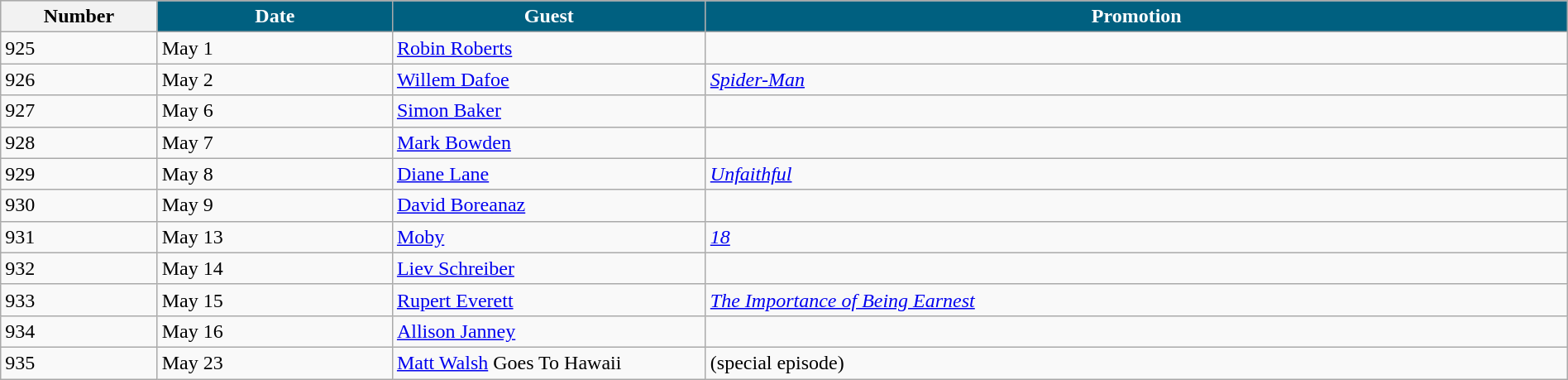<table class="wikitable" width="100%">
<tr bgcolor="#CCCCCC">
<th>Number</th>
<th width="15%" style="background:#006080; color:#FFFFFF">Date</th>
<th width="20%" style="background:#006080; color:#FFFFFF">Guest</th>
<th width="55%" style="background:#006080; color:#FFFFFF">Promotion</th>
</tr>
<tr>
<td>925</td>
<td>May 1</td>
<td><a href='#'>Robin Roberts</a></td>
<td></td>
</tr>
<tr>
<td>926</td>
<td>May 2</td>
<td><a href='#'>Willem Dafoe</a></td>
<td><em><a href='#'>Spider-Man</a></em></td>
</tr>
<tr>
<td>927</td>
<td>May 6</td>
<td><a href='#'>Simon Baker</a></td>
<td></td>
</tr>
<tr>
<td>928</td>
<td>May 7</td>
<td><a href='#'>Mark Bowden</a></td>
<td></td>
</tr>
<tr>
<td>929</td>
<td>May 8</td>
<td><a href='#'>Diane Lane</a></td>
<td><em><a href='#'>Unfaithful</a></em></td>
</tr>
<tr>
<td>930</td>
<td>May 9</td>
<td><a href='#'>David Boreanaz</a></td>
<td></td>
</tr>
<tr>
<td>931</td>
<td>May 13</td>
<td><a href='#'>Moby</a></td>
<td><em><a href='#'>18</a></em></td>
</tr>
<tr>
<td>932</td>
<td>May 14</td>
<td><a href='#'>Liev Schreiber</a></td>
<td></td>
</tr>
<tr>
<td>933</td>
<td>May 15</td>
<td><a href='#'>Rupert Everett</a></td>
<td><em><a href='#'>The Importance of Being Earnest</a></em></td>
</tr>
<tr>
<td>934</td>
<td>May 16</td>
<td><a href='#'>Allison Janney</a></td>
<td></td>
</tr>
<tr>
<td>935</td>
<td>May 23</td>
<td><a href='#'>Matt Walsh</a> Goes To Hawaii</td>
<td>(special episode)</td>
</tr>
</table>
